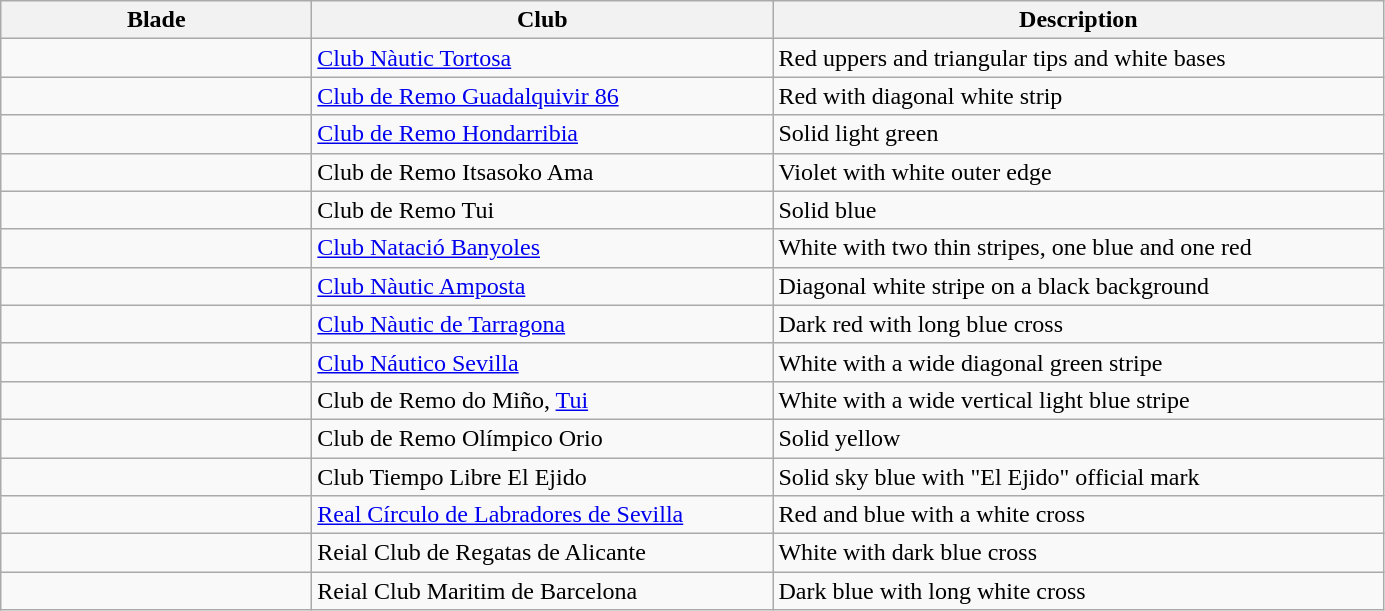<table class="wikitable">
<tr>
<th width=200>Blade</th>
<th width=300>Club</th>
<th width=400>Description</th>
</tr>
<tr>
<td></td>
<td><a href='#'>Club Nàutic Tortosa</a></td>
<td>Red uppers and triangular tips and white bases</td>
</tr>
<tr>
<td></td>
<td><a href='#'>Club de Remo Guadalquivir 86</a></td>
<td>Red with diagonal white strip</td>
</tr>
<tr>
<td></td>
<td><a href='#'>Club de Remo Hondarribia</a></td>
<td>Solid light green</td>
</tr>
<tr>
<td></td>
<td>Club de Remo Itsasoko Ama</td>
<td>Violet with white outer edge</td>
</tr>
<tr>
<td></td>
<td>Club de Remo Tui</td>
<td>Solid blue</td>
</tr>
<tr>
<td></td>
<td><a href='#'>Club Natació Banyoles</a></td>
<td>White with two thin stripes, one blue and one red</td>
</tr>
<tr>
<td></td>
<td><a href='#'>Club Nàutic Amposta</a></td>
<td>Diagonal white stripe on a black background</td>
</tr>
<tr>
<td></td>
<td><a href='#'>Club Nàutic de Tarragona</a></td>
<td>Dark red with long blue cross</td>
</tr>
<tr>
<td></td>
<td><a href='#'>Club Náutico Sevilla</a></td>
<td>White with a wide diagonal green stripe</td>
</tr>
<tr>
<td></td>
<td>Club de Remo do Miño, <a href='#'>Tui</a></td>
<td>White with a wide vertical light blue stripe</td>
</tr>
<tr>
<td></td>
<td>Club de Remo Olímpico Orio</td>
<td>Solid yellow</td>
</tr>
<tr>
<td></td>
<td>Club Tiempo Libre El Ejido</td>
<td>Solid sky blue with "El Ejido" official mark</td>
</tr>
<tr>
<td></td>
<td><a href='#'>Real Círculo de Labradores de Sevilla</a></td>
<td>Red and blue with a white cross</td>
</tr>
<tr>
<td></td>
<td>Reial Club de Regatas de Alicante</td>
<td>White with dark blue cross</td>
</tr>
<tr>
<td></td>
<td>Reial Club Maritim de Barcelona</td>
<td>Dark blue with long white cross</td>
</tr>
</table>
